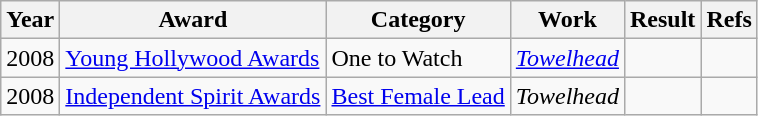<table class="wikitable sortable plainrowheaders">
<tr>
<th>Year</th>
<th>Award</th>
<th>Category</th>
<th>Work</th>
<th>Result</th>
<th class="unsortable">Refs</th>
</tr>
<tr>
<td style="text-align:center;">2008</td>
<td><a href='#'>Young Hollywood Awards</a></td>
<td>One to Watch</td>
<td><em><a href='#'>Towelhead</a></em></td>
<td></td>
<td style="text-align:center;"></td>
</tr>
<tr>
<td style="text-align:center;">2008</td>
<td><a href='#'>Independent Spirit Awards</a></td>
<td><a href='#'>Best Female Lead</a></td>
<td><em>Towelhead</em></td>
<td></td>
<td style="text-align:center;"></td>
</tr>
</table>
